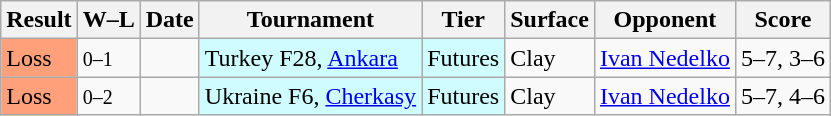<table class="sortable wikitable">
<tr>
<th>Result</th>
<th class="unsortable">W–L</th>
<th>Date</th>
<th>Tournament</th>
<th>Tier</th>
<th>Surface</th>
<th>Opponent</th>
<th class="unsortable">Score</th>
</tr>
<tr>
<td bgcolor=#FFA07A>Loss</td>
<td><small>0–1</small></td>
<td></td>
<td style="background:#cffcff;">Turkey F28, <a href='#'>Ankara</a></td>
<td style="background:#cffcff;">Futures</td>
<td>Clay</td>
<td> <a href='#'>Ivan Nedelko</a></td>
<td>5–7, 3–6</td>
</tr>
<tr>
<td bgcolor=#FFA07A>Loss</td>
<td><small>0–2</small></td>
<td></td>
<td style="background:#cffcff;">Ukraine F6, <a href='#'>Cherkasy</a></td>
<td style="background:#cffcff;">Futures</td>
<td>Clay</td>
<td> <a href='#'>Ivan Nedelko</a></td>
<td>5–7, 4–6</td>
</tr>
</table>
